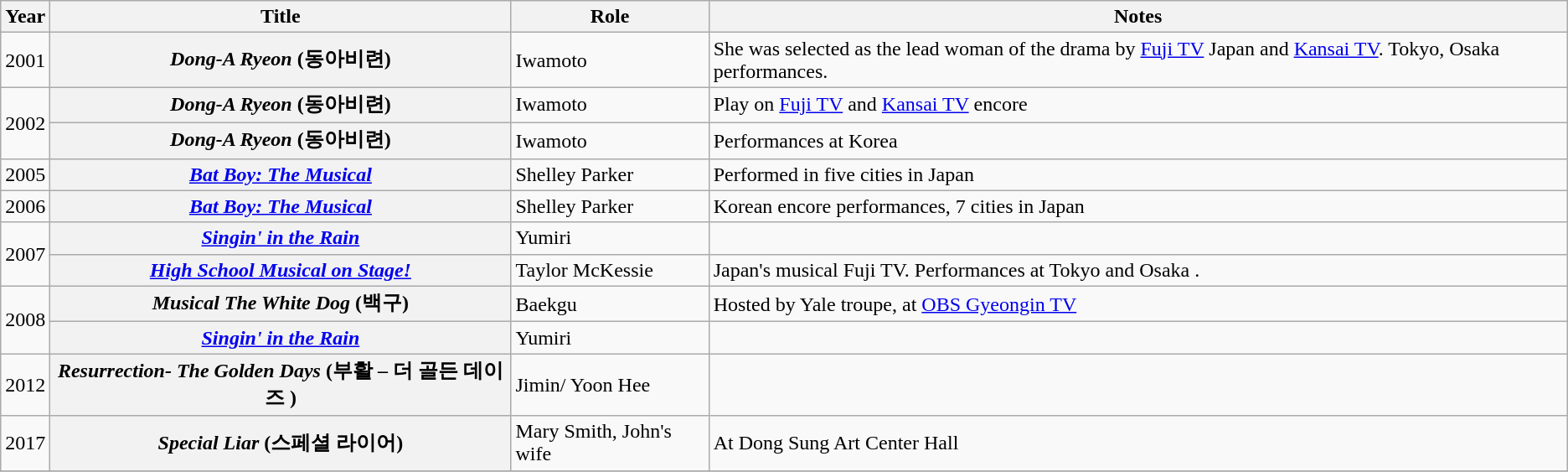<table class="wikitable plainrowheaders">
<tr>
<th>Year</th>
<th>Title</th>
<th>Role</th>
<th>Notes</th>
</tr>
<tr>
<td>2001</td>
<th scope="row"><em>Dong-A Ryeon</em> (동아비련)</th>
<td>Iwamoto</td>
<td>She was selected as the lead woman of the drama by <a href='#'>Fuji TV</a> Japan and <a href='#'>Kansai TV</a>. Tokyo, Osaka performances.</td>
</tr>
<tr>
<td rowspan="2">2002</td>
<th scope="row"><em>Dong-A Ryeon</em> (동아비련)</th>
<td>Iwamoto</td>
<td>Play on <a href='#'>Fuji TV</a> and <a href='#'>Kansai TV</a> encore</td>
</tr>
<tr>
<th scope="row"><em>Dong-A Ryeon</em> (동아비련)</th>
<td>Iwamoto</td>
<td>Performances at Korea</td>
</tr>
<tr>
<td>2005</td>
<th scope="row"><em><a href='#'>Bat Boy: The Musical</a></em></th>
<td>Shelley Parker</td>
<td>Performed in five cities in Japan</td>
</tr>
<tr>
<td>2006</td>
<th scope="row"><em><a href='#'>Bat Boy: The Musical</a></em></th>
<td>Shelley Parker</td>
<td>Korean encore performances, 7 cities in Japan</td>
</tr>
<tr>
<td rowspan="2">2007</td>
<th scope="row"><em><a href='#'>Singin' in the Rain</a></em></th>
<td>Yumiri</td>
<td></td>
</tr>
<tr>
<th scope="row"><em><a href='#'>High School Musical on Stage!</a></em></th>
<td>Taylor McKessie</td>
<td>Japan's musical Fuji TV. Performances at Tokyo and Osaka .</td>
</tr>
<tr>
<td rowspan="2">2008</td>
<th scope="row"><em>Musical The White Dog</em> (백구)</th>
<td>Baekgu</td>
<td>Hosted by Yale troupe, at <a href='#'>OBS Gyeongin TV</a></td>
</tr>
<tr>
<th scope="row"><em><a href='#'>Singin' in the Rain</a></em></th>
<td>Yumiri</td>
<td></td>
</tr>
<tr>
<td>2012</td>
<th scope="row"><em>Resurrection- The Golden Days</em> (부활 – 더 골든 데이즈 )</th>
<td>Jimin/ Yoon Hee</td>
<td></td>
</tr>
<tr>
<td>2017</td>
<th scope="row"><em>Special Liar</em> (스페셜 라이어)</th>
<td>Mary Smith, John's wife</td>
<td>At Dong Sung Art Center Hall</td>
</tr>
<tr>
</tr>
</table>
